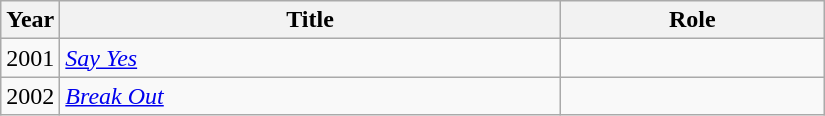<table class="wikitable" style="width:550px">
<tr>
<th width=10>Year</th>
<th>Title</th>
<th>Role</th>
</tr>
<tr>
<td>2001</td>
<td><em><a href='#'>Say Yes</a></em></td>
<td></td>
</tr>
<tr>
<td>2002</td>
<td><em><a href='#'>Break Out</a></em></td>
<td></td>
</tr>
</table>
